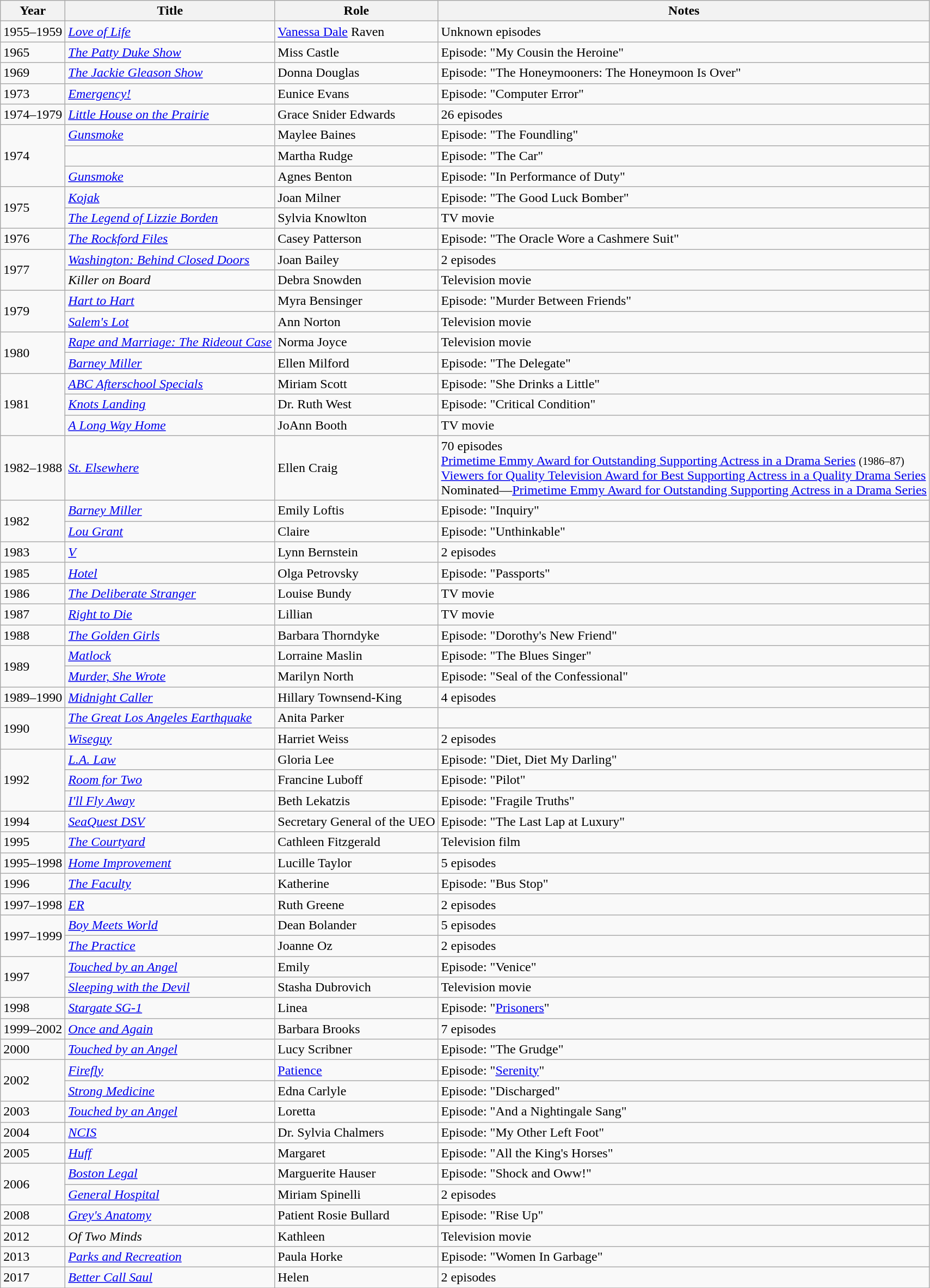<table class="wikitable sortable">
<tr>
<th>Year</th>
<th>Title</th>
<th>Role</th>
<th class="unsortable">Notes</th>
</tr>
<tr>
<td>1955–1959</td>
<td><em><a href='#'>Love of Life</a></em></td>
<td><a href='#'>Vanessa Dale</a> Raven</td>
<td>Unknown episodes</td>
</tr>
<tr>
<td>1965</td>
<td><em><a href='#'>The Patty Duke Show</a></em></td>
<td>Miss Castle</td>
<td>Episode: "My Cousin the Heroine"</td>
</tr>
<tr>
<td>1969</td>
<td><em><a href='#'>The Jackie Gleason Show</a></em></td>
<td>Donna Douglas</td>
<td>Episode: "The Honeymooners: The Honeymoon Is Over"</td>
</tr>
<tr>
<td>1973</td>
<td><em><a href='#'>Emergency!</a></em></td>
<td>Eunice Evans</td>
<td>Episode: "Computer Error"</td>
</tr>
<tr>
<td>1974–1979</td>
<td><em><a href='#'>Little House on the Prairie</a></em></td>
<td>Grace Snider Edwards</td>
<td>26 episodes</td>
</tr>
<tr>
<td rowspan="3">1974</td>
<td><em><a href='#'>Gunsmoke</a></em></td>
<td>Maylee Baines</td>
<td>Episode: "The Foundling"</td>
</tr>
<tr>
<td><em></em></td>
<td>Martha Rudge</td>
<td>Episode: "The Car"</td>
</tr>
<tr>
<td><em><a href='#'>Gunsmoke</a></em></td>
<td>Agnes Benton</td>
<td>Episode: "In Performance of Duty"</td>
</tr>
<tr>
<td rowspan="2">1975</td>
<td><em><a href='#'>Kojak</a></em></td>
<td>Joan Milner</td>
<td>Episode: "The Good Luck Bomber"</td>
</tr>
<tr>
<td><em><a href='#'>The Legend of Lizzie Borden</a></em></td>
<td>Sylvia Knowlton</td>
<td>TV movie</td>
</tr>
<tr>
<td>1976</td>
<td><em><a href='#'>The Rockford Files</a></em></td>
<td>Casey Patterson</td>
<td>Episode: "The Oracle Wore a Cashmere Suit"</td>
</tr>
<tr>
<td rowspan="2">1977</td>
<td><em><a href='#'>Washington: Behind Closed Doors</a></em></td>
<td>Joan Bailey</td>
<td>2 episodes</td>
</tr>
<tr>
<td><em>Killer on Board</em></td>
<td>Debra Snowden</td>
<td>Television movie</td>
</tr>
<tr>
<td rowspan="2">1979</td>
<td><em><a href='#'>Hart to Hart</a></em></td>
<td>Myra Bensinger</td>
<td>Episode: "Murder Between Friends"</td>
</tr>
<tr>
<td><em><a href='#'>Salem's Lot</a></em></td>
<td>Ann Norton</td>
<td>Television movie</td>
</tr>
<tr>
<td rowspan="2">1980</td>
<td><em><a href='#'>Rape and Marriage: The Rideout Case</a></em></td>
<td>Norma Joyce</td>
<td>Television movie</td>
</tr>
<tr>
<td><em><a href='#'>Barney Miller</a></em></td>
<td>Ellen Milford</td>
<td>Episode: "The Delegate"</td>
</tr>
<tr>
<td rowspan="3">1981</td>
<td><em><a href='#'>ABC Afterschool Specials</a></em></td>
<td>Miriam Scott</td>
<td>Episode: "She Drinks a Little"</td>
</tr>
<tr>
<td><em><a href='#'>Knots Landing</a></em></td>
<td>Dr. Ruth West</td>
<td>Episode: "Critical Condition"</td>
</tr>
<tr>
<td><em><a href='#'>A Long Way Home</a></em></td>
<td>JoAnn Booth</td>
<td>TV movie</td>
</tr>
<tr>
<td>1982–1988</td>
<td><em><a href='#'>St. Elsewhere</a></em></td>
<td>Ellen Craig</td>
<td>70 episodes<br><a href='#'>Primetime Emmy Award for Outstanding Supporting Actress in a Drama Series</a> <small>(1986–87)</small><br><a href='#'>Viewers for Quality Television Award for Best Supporting Actress in a Quality Drama Series</a><br>Nominated—<a href='#'>Primetime Emmy Award for Outstanding Supporting Actress in a Drama Series</a></td>
</tr>
<tr>
<td rowspan="2">1982</td>
<td><em><a href='#'>Barney Miller</a></em></td>
<td>Emily Loftis</td>
<td>Episode: "Inquiry"</td>
</tr>
<tr>
<td><em><a href='#'>Lou Grant</a></em></td>
<td>Claire</td>
<td>Episode: "Unthinkable"</td>
</tr>
<tr>
<td>1983</td>
<td><em><a href='#'>V</a></em></td>
<td>Lynn Bernstein</td>
<td>2 episodes</td>
</tr>
<tr>
<td>1985</td>
<td><em><a href='#'>Hotel</a></em></td>
<td>Olga Petrovsky</td>
<td>Episode: "Passports"</td>
</tr>
<tr>
<td>1986</td>
<td><em><a href='#'>The Deliberate Stranger</a></em></td>
<td>Louise Bundy</td>
<td>TV movie</td>
</tr>
<tr>
<td>1987</td>
<td><em><a href='#'>Right to Die</a></em></td>
<td>Lillian</td>
<td>TV movie</td>
</tr>
<tr>
<td>1988</td>
<td><em><a href='#'>The Golden Girls</a></em></td>
<td>Barbara Thorndyke</td>
<td>Episode: "Dorothy's New Friend"</td>
</tr>
<tr>
<td rowspan="2">1989</td>
<td><em><a href='#'>Matlock</a></em></td>
<td>Lorraine Maslin</td>
<td>Episode: "The Blues Singer"</td>
</tr>
<tr>
<td><em><a href='#'>Murder, She Wrote</a></em></td>
<td>Marilyn North</td>
<td>Episode: "Seal of the Confessional"</td>
</tr>
<tr>
<td>1989–1990</td>
<td><em><a href='#'>Midnight Caller</a></em></td>
<td>Hillary Townsend-King</td>
<td>4 episodes</td>
</tr>
<tr>
<td rowspan="2">1990</td>
<td><em><a href='#'>The Great Los Angeles Earthquake</a></em></td>
<td>Anita Parker</td>
<td></td>
</tr>
<tr>
<td><em><a href='#'>Wiseguy</a></em></td>
<td>Harriet Weiss</td>
<td>2 episodes</td>
</tr>
<tr>
<td rowspan="3">1992</td>
<td><em><a href='#'>L.A. Law</a></em></td>
<td>Gloria Lee</td>
<td>Episode: "Diet, Diet My Darling"</td>
</tr>
<tr>
<td><em><a href='#'>Room for Two</a></em></td>
<td>Francine Luboff</td>
<td>Episode: "Pilot"</td>
</tr>
<tr>
<td><em><a href='#'>I'll Fly Away</a></em></td>
<td>Beth Lekatzis</td>
<td>Episode: "Fragile Truths"</td>
</tr>
<tr>
<td>1994</td>
<td><em><a href='#'>SeaQuest DSV</a></em></td>
<td>Secretary General of the UEO</td>
<td>Episode: "The Last Lap at Luxury"</td>
</tr>
<tr>
<td>1995</td>
<td><em><a href='#'>The Courtyard</a></em></td>
<td>Cathleen Fitzgerald</td>
<td>Television film</td>
</tr>
<tr>
<td>1995–1998</td>
<td><em><a href='#'>Home Improvement</a></em></td>
<td>Lucille Taylor</td>
<td>5 episodes</td>
</tr>
<tr>
<td>1996</td>
<td><em><a href='#'>The Faculty</a></em></td>
<td>Katherine</td>
<td>Episode: "Bus Stop"</td>
</tr>
<tr>
<td>1997–1998</td>
<td><em><a href='#'>ER</a></em></td>
<td>Ruth Greene</td>
<td>2 episodes</td>
</tr>
<tr>
<td rowspan="2">1997–1999</td>
<td><em><a href='#'>Boy Meets World</a></em></td>
<td>Dean Bolander</td>
<td>5 episodes</td>
</tr>
<tr>
<td><em><a href='#'>The Practice</a></em></td>
<td>Joanne Oz</td>
<td>2 episodes</td>
</tr>
<tr>
<td rowspan="2">1997</td>
<td><em><a href='#'>Touched by an Angel</a></em></td>
<td>Emily</td>
<td>Episode: "Venice"</td>
</tr>
<tr>
<td><em><a href='#'>Sleeping with the Devil</a></em></td>
<td>Stasha Dubrovich</td>
<td>Television movie</td>
</tr>
<tr>
<td>1998</td>
<td><em><a href='#'>Stargate SG-1</a></em></td>
<td>Linea</td>
<td>Episode: "<a href='#'>Prisoners</a>"</td>
</tr>
<tr>
<td>1999–2002</td>
<td><em><a href='#'>Once and Again</a></em></td>
<td>Barbara Brooks</td>
<td>7 episodes</td>
</tr>
<tr>
<td>2000</td>
<td><em><a href='#'>Touched by an Angel</a></em></td>
<td>Lucy Scribner</td>
<td>Episode: "The Grudge"</td>
</tr>
<tr>
<td rowspan="2">2002</td>
<td><em><a href='#'>Firefly</a></em></td>
<td><a href='#'>Patience</a></td>
<td>Episode: "<a href='#'>Serenity</a>"</td>
</tr>
<tr>
<td><em><a href='#'>Strong Medicine</a></em></td>
<td>Edna Carlyle</td>
<td>Episode: "Discharged"</td>
</tr>
<tr>
<td>2003</td>
<td><em><a href='#'>Touched by an Angel</a></em></td>
<td>Loretta</td>
<td>Episode: "And a Nightingale Sang"</td>
</tr>
<tr>
<td>2004</td>
<td><em><a href='#'>NCIS</a></em></td>
<td>Dr. Sylvia Chalmers</td>
<td>Episode: "My Other Left Foot"</td>
</tr>
<tr>
<td>2005</td>
<td><em><a href='#'>Huff</a></em></td>
<td>Margaret</td>
<td>Episode: "All the King's Horses"</td>
</tr>
<tr>
<td rowspan="2">2006</td>
<td><em><a href='#'>Boston Legal</a></em></td>
<td>Marguerite Hauser</td>
<td>Episode: "Shock and Oww!"</td>
</tr>
<tr>
<td><em><a href='#'>General Hospital</a></em></td>
<td>Miriam Spinelli</td>
<td>2 episodes</td>
</tr>
<tr>
<td>2008</td>
<td><em><a href='#'>Grey's Anatomy</a></em></td>
<td>Patient Rosie Bullard</td>
<td>Episode: "Rise Up"</td>
</tr>
<tr>
<td>2012</td>
<td><em>Of Two Minds</em></td>
<td>Kathleen</td>
<td>Television movie</td>
</tr>
<tr>
<td>2013</td>
<td><em><a href='#'>Parks and Recreation</a></em></td>
<td>Paula Horke</td>
<td>Episode: "Women In Garbage"</td>
</tr>
<tr>
<td>2017</td>
<td><em><a href='#'>Better Call Saul</a></em></td>
<td>Helen</td>
<td>2 episodes</td>
</tr>
<tr>
</tr>
</table>
